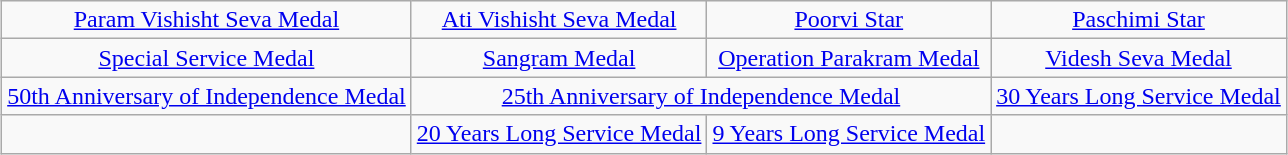<table class="wikitable" style="margin:1em auto; text-align:center;">
<tr>
<td><a href='#'>Param Vishisht Seva Medal</a></td>
<td><a href='#'>Ati Vishisht Seva Medal</a></td>
<td><a href='#'>Poorvi Star</a></td>
<td><a href='#'>Paschimi Star</a></td>
</tr>
<tr>
<td><a href='#'>Special Service Medal</a></td>
<td><a href='#'>Sangram Medal</a></td>
<td><a href='#'>Operation Parakram Medal</a></td>
<td><a href='#'>Videsh Seva Medal</a></td>
</tr>
<tr>
<td><a href='#'>50th Anniversary of Independence Medal</a></td>
<td colspan="2"><a href='#'>25th Anniversary of Independence Medal</a></td>
<td><a href='#'>30 Years Long Service Medal</a></td>
</tr>
<tr>
<td></td>
<td><a href='#'>20 Years Long Service Medal</a></td>
<td><a href='#'>9 Years Long Service Medal</a></td>
</tr>
</table>
